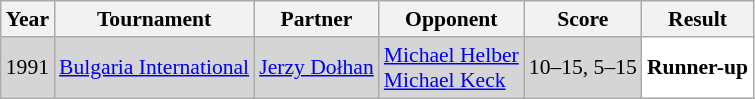<table class="sortable wikitable" style="font-size: 90%;">
<tr>
<th>Year</th>
<th>Tournament</th>
<th>Partner</th>
<th>Opponent</th>
<th>Score</th>
<th>Result</th>
</tr>
<tr style="background:#D5D5D5">
<td align="center">1991</td>
<td align="left"><a href='#'>Bulgaria International</a></td>
<td align="left"> <a href='#'>Jerzy Dołhan</a></td>
<td align="left"> <a href='#'>Michael Helber</a><br> <a href='#'>Michael Keck</a></td>
<td align="left">10–15, 5–15</td>
<td style="text-align:left; background:white"><strong> Runner-up</strong></td>
</tr>
</table>
